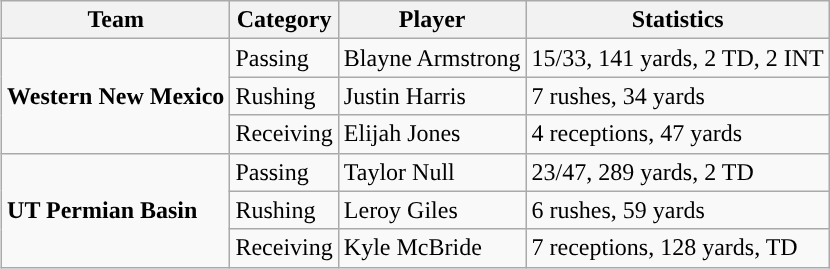<table class="wikitable" style="float: right;">
<tr>
<th>Team</th>
<th>Category</th>
<th>Player</th>
<th>Statistics</th>
</tr>
<tr>
<td rowspan=3><strong>Western New Mexico</strong></td>
<td>Passing</td>
<td>Blayne Armstrong</td>
<td>15/33, 141 yards, 2 TD, 2 INT</td>
</tr>
<tr>
<td>Rushing</td>
<td>Justin Harris</td>
<td>7 rushes, 34 yards</td>
</tr>
<tr>
<td>Receiving</td>
<td>Elijah Jones</td>
<td>4 receptions, 47 yards</td>
</tr>
<tr>
<td rowspan=3><strong>UT Permian Basin</strong></td>
<td>Passing</td>
<td>Taylor Null</td>
<td>23/47, 289 yards, 2 TD</td>
</tr>
<tr>
<td>Rushing</td>
<td>Leroy Giles</td>
<td>6 rushes, 59 yards</td>
</tr>
<tr>
<td>Receiving</td>
<td>Kyle McBride</td>
<td>7 receptions, 128 yards, TD</td>
</tr>
</table>
